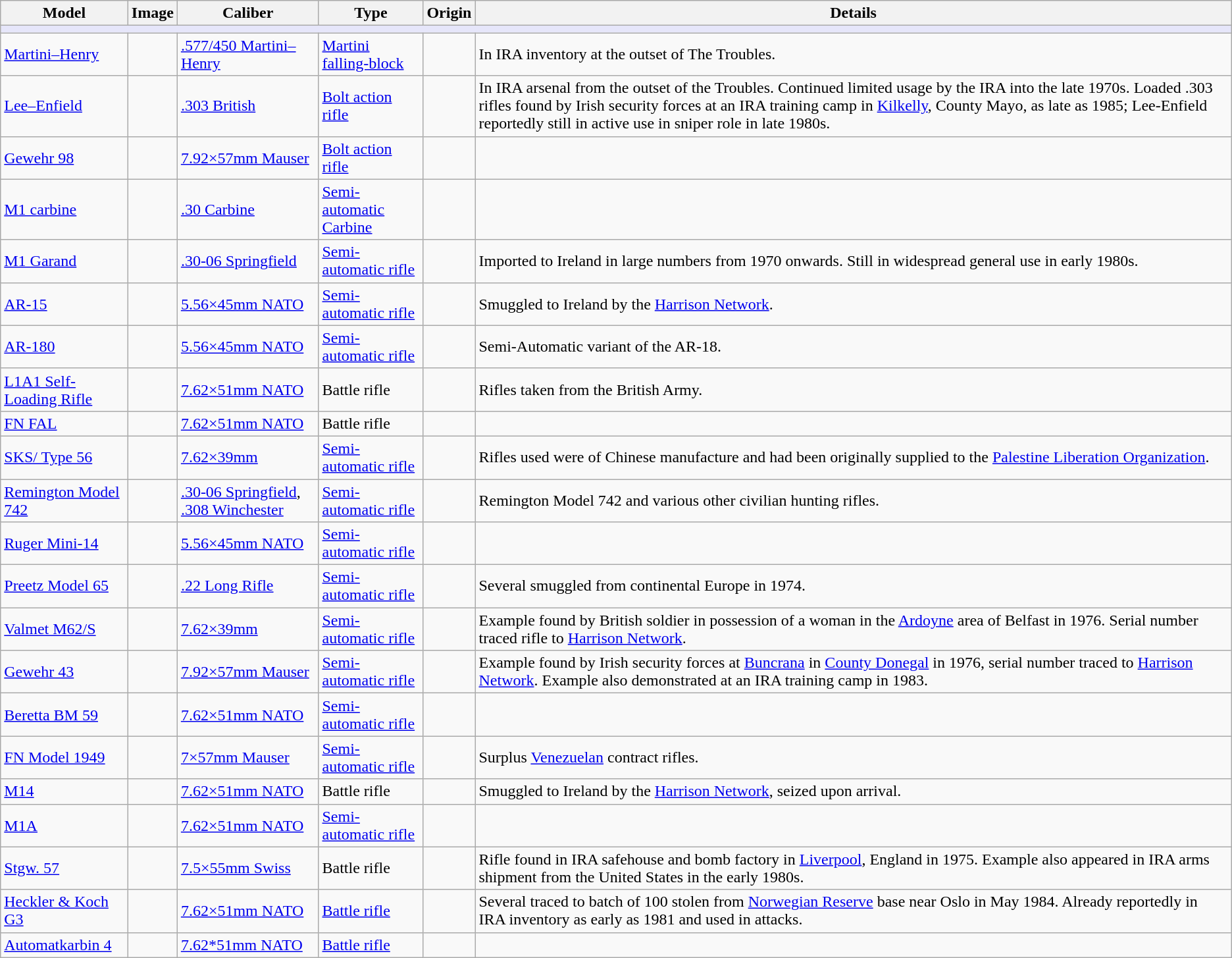<table class="wikitable">
<tr>
<th>Model</th>
<th>Image</th>
<th>Caliber</th>
<th>Type</th>
<th>Origin</th>
<th>Details</th>
</tr>
<tr>
<th colspan="7" style="background: lavender;"></th>
</tr>
<tr>
<td><a href='#'>Martini–Henry</a></td>
<td></td>
<td><a href='#'>.577/450 Martini–Henry</a></td>
<td><a href='#'>Martini falling-block</a></td>
<td></td>
<td>In IRA inventory at the outset of The Troubles.</td>
</tr>
<tr>
<td><a href='#'>Lee–Enfield</a></td>
<td></td>
<td><a href='#'>.303 British</a></td>
<td><a href='#'>Bolt action rifle</a></td>
<td></td>
<td>In IRA arsenal from the outset of the Troubles. Continued limited usage by the IRA into the late 1970s. Loaded .303 rifles found by Irish security forces at an IRA training camp in <a href='#'>Kilkelly</a>, County Mayo, as late as 1985; Lee-Enfield reportedly still in active use in sniper role in late 1980s.</td>
</tr>
<tr>
<td><a href='#'>Gewehr 98</a></td>
<td></td>
<td><a href='#'>7.92×57mm Mauser</a></td>
<td><a href='#'>Bolt action rifle</a></td>
<td></td>
<td></td>
</tr>
<tr>
<td><a href='#'>M1 carbine</a></td>
<td></td>
<td><a href='#'>.30 Carbine</a></td>
<td><a href='#'>Semi-automatic</a> <a href='#'>Carbine</a></td>
<td></td>
<td></td>
</tr>
<tr>
<td><a href='#'>M1 Garand</a></td>
<td></td>
<td><a href='#'>.30-06 Springfield</a></td>
<td><a href='#'>Semi-automatic rifle</a></td>
<td></td>
<td>Imported to Ireland in large numbers from 1970 onwards. Still in widespread general use in early 1980s.</td>
</tr>
<tr>
<td><a href='#'>AR-15</a></td>
<td></td>
<td><a href='#'>5.56×45mm NATO</a></td>
<td><a href='#'>Semi-automatic rifle</a></td>
<td></td>
<td>Smuggled to Ireland by the <a href='#'>Harrison Network</a>.</td>
</tr>
<tr>
<td><a href='#'>AR-180</a></td>
<td></td>
<td><a href='#'>5.56×45mm NATO</a></td>
<td><a href='#'>Semi-automatic rifle</a></td>
<td></td>
<td>Semi-Automatic variant of the AR-18.</td>
</tr>
<tr>
<td><a href='#'>L1A1 Self-Loading Rifle</a></td>
<td></td>
<td><a href='#'>7.62×51mm NATO</a></td>
<td>Battle rifle</td>
<td></td>
<td>Rifles taken from the British Army.</td>
</tr>
<tr>
<td><a href='#'>FN FAL</a></td>
<td></td>
<td><a href='#'>7.62×51mm NATO</a></td>
<td>Battle rifle</td>
<td></td>
<td></td>
</tr>
<tr>
<td><a href='#'>SKS/ Type 56</a></td>
<td></td>
<td><a href='#'>7.62×39mm</a></td>
<td><a href='#'>Semi-automatic rifle</a></td>
<td><br></td>
<td>Rifles used were of Chinese manufacture and had been originally supplied to the <a href='#'>Palestine Liberation Organization</a>.</td>
</tr>
<tr>
<td><a href='#'>Remington Model 742</a></td>
<td></td>
<td><a href='#'>.30-06 Springfield</a>, <a href='#'>.308 Winchester</a></td>
<td><a href='#'>Semi-automatic rifle</a></td>
<td></td>
<td>Remington Model 742 and various other civilian hunting rifles.</td>
</tr>
<tr>
<td><a href='#'>Ruger Mini-14</a></td>
<td></td>
<td><a href='#'>5.56×45mm NATO</a></td>
<td><a href='#'>Semi-automatic rifle</a></td>
<td></td>
<td></td>
</tr>
<tr>
<td><a href='#'>Preetz Model 65</a></td>
<td></td>
<td><a href='#'>.22 Long Rifle</a></td>
<td><a href='#'>Semi-automatic rifle</a></td>
<td></td>
<td>Several smuggled from continental Europe in 1974.</td>
</tr>
<tr>
<td><a href='#'>Valmet M62/S</a></td>
<td></td>
<td><a href='#'>7.62×39mm</a></td>
<td><a href='#'>Semi-automatic rifle</a></td>
<td></td>
<td>Example found by British soldier in possession of a woman in the <a href='#'>Ardoyne</a> area of Belfast in 1976. Serial number traced rifle to <a href='#'>Harrison Network</a>.</td>
</tr>
<tr>
<td><a href='#'>Gewehr 43</a></td>
<td></td>
<td><a href='#'>7.92×57mm Mauser</a></td>
<td><a href='#'>Semi-automatic rifle</a></td>
<td></td>
<td>Example found by Irish security forces at <a href='#'>Buncrana</a> in <a href='#'>County Donegal</a> in 1976, serial number traced to <a href='#'>Harrison Network</a>. Example also demonstrated at an IRA training camp in 1983.</td>
</tr>
<tr>
<td><a href='#'>Beretta BM 59</a></td>
<td></td>
<td><a href='#'>7.62×51mm NATO</a></td>
<td><a href='#'>Semi-automatic rifle</a></td>
<td></td>
<td></td>
</tr>
<tr>
<td><a href='#'>FN Model 1949</a></td>
<td></td>
<td><a href='#'>7×57mm Mauser</a></td>
<td><a href='#'>Semi-automatic rifle</a></td>
<td></td>
<td>Surplus <a href='#'>Venezuelan</a> contract rifles.</td>
</tr>
<tr>
<td><a href='#'>M14</a></td>
<td></td>
<td><a href='#'>7.62×51mm NATO</a></td>
<td>Battle rifle</td>
<td></td>
<td>Smuggled to Ireland by the <a href='#'>Harrison Network</a>, seized upon arrival.</td>
</tr>
<tr>
<td><a href='#'>M1A</a></td>
<td></td>
<td><a href='#'>7.62×51mm NATO</a></td>
<td><a href='#'>Semi-automatic rifle</a></td>
<td></td>
<td></td>
</tr>
<tr>
<td><a href='#'>Stgw. 57</a></td>
<td></td>
<td><a href='#'>7.5×55mm Swiss</a></td>
<td>Battle rifle</td>
<td></td>
<td>Rifle found in IRA safehouse and bomb factory in <a href='#'>Liverpool</a>, England in 1975. Example also appeared in IRA arms shipment from the United States in the early 1980s.</td>
</tr>
<tr>
<td><a href='#'>Heckler & Koch G3</a></td>
<td></td>
<td><a href='#'>7.62×51mm NATO</a></td>
<td><a href='#'>Battle rifle</a></td>
<td></td>
<td>Several traced to batch of 100 stolen from <a href='#'>Norwegian Reserve</a> base near Oslo in May 1984. Already reportedly in IRA inventory as early as 1981 and used in attacks.</td>
</tr>
<tr>
<td><a href='#'>Automatkarbin 4</a></td>
<td></td>
<td><a href='#'>7.62*51mm NATO</a></td>
<td><a href='#'>Battle rifle</a></td>
<td></td>
<td></td>
</tr>
</table>
